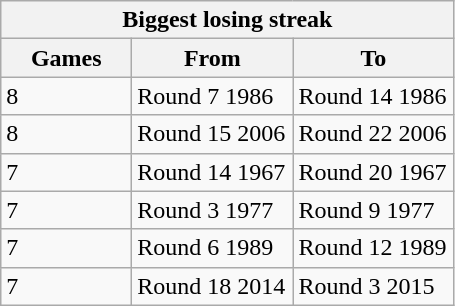<table class="wikitable">
<tr>
<th Colspan="3">Biggest losing streak</th>
</tr>
<tr>
<th width="80">Games</th>
<th width="100">From</th>
<th width="100">To</th>
</tr>
<tr>
<td>8</td>
<td>Round 7 1986</td>
<td>Round 14 1986</td>
</tr>
<tr>
<td>8</td>
<td>Round 15 2006</td>
<td>Round 22 2006</td>
</tr>
<tr>
<td>7</td>
<td>Round 14 1967</td>
<td>Round 20 1967</td>
</tr>
<tr>
<td>7</td>
<td>Round 3 1977</td>
<td>Round 9 1977</td>
</tr>
<tr>
<td>7</td>
<td>Round 6 1989</td>
<td>Round 12 1989</td>
</tr>
<tr>
<td>7</td>
<td>Round 18 2014</td>
<td>Round 3 2015</td>
</tr>
</table>
